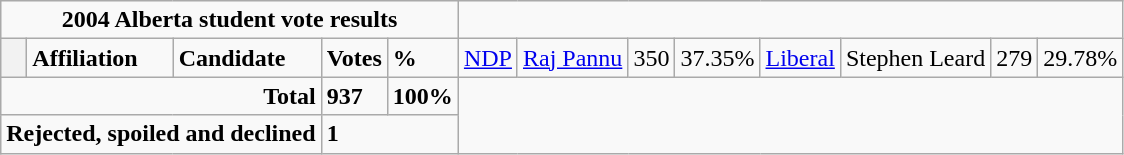<table class="wikitable">
<tr>
<td colspan="5" align="center"><strong>2004 Alberta student vote results</strong></td>
</tr>
<tr>
<th style="width: 10px;"></th>
<td><strong>Affiliation</strong></td>
<td><strong>Candidate</strong></td>
<td><strong>Votes</strong></td>
<td><strong>%</strong><br></td>
<td><a href='#'>NDP</a></td>
<td><a href='#'>Raj Pannu</a></td>
<td>350</td>
<td>37.35%<br></td>
<td><a href='#'>Liberal</a></td>
<td>Stephen Leard</td>
<td>279</td>
<td>29.78%<br>


</td>
</tr>
<tr>
<td colspan="3" align ="right"><strong>Total</strong></td>
<td><strong>937</strong></td>
<td><strong>100%</strong></td>
</tr>
<tr>
<td colspan="3" align="right"><strong>Rejected, spoiled and declined</strong></td>
<td colspan="2"><strong>1</strong></td>
</tr>
</table>
